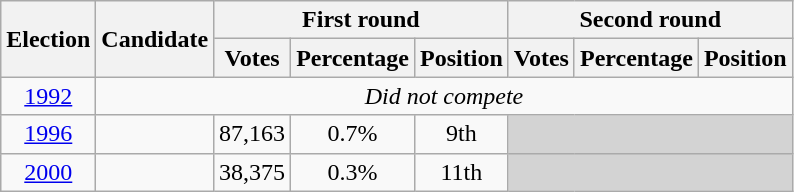<table class=wikitable style=text-align:center>
<tr>
<th rowspan=2>Election</th>
<th rowspan=2>Candidate</th>
<th colspan=3>First round</th>
<th colspan=3>Second round</th>
</tr>
<tr>
<th>Votes</th>
<th>Percentage</th>
<th>Position</th>
<th>Votes</th>
<th>Percentage</th>
<th>Position</th>
</tr>
<tr>
<td><a href='#'>1992</a></td>
<td colspan=7><em>Did not compete</em></td>
</tr>
<tr>
<td><a href='#'>1996</a></td>
<td></td>
<td>87,163</td>
<td>0.7%</td>
<td>9th</td>
<td bgcolor=lightgrey colspan=3></td>
</tr>
<tr>
<td><a href='#'>2000</a></td>
<td></td>
<td>38,375</td>
<td>0.3%</td>
<td>11th</td>
<td bgcolor=lightgrey colspan=3></td>
</tr>
</table>
